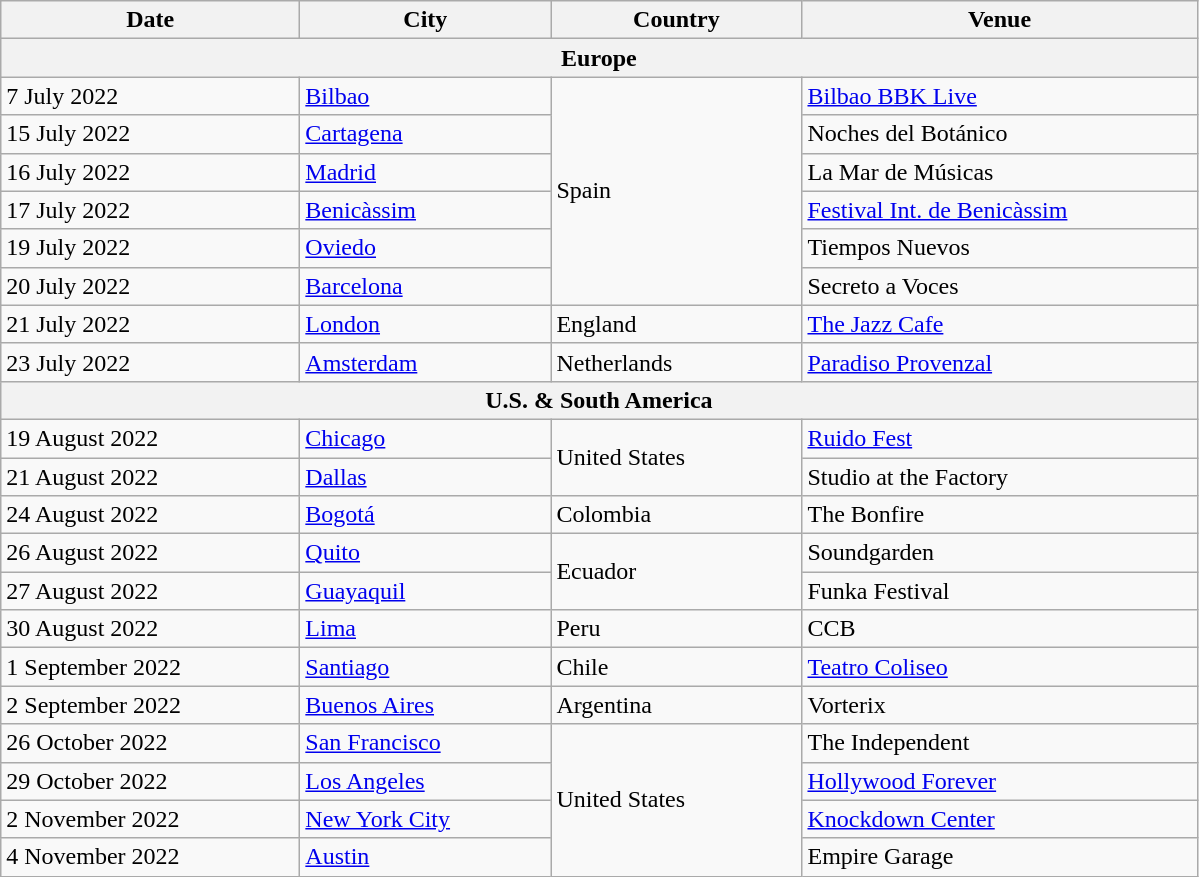<table class="wikitable">
<tr>
<th scope="col" style="width:12em;">Date</th>
<th scope="col" style="width:10em;">City</th>
<th scope="col" style="width:10em;">Country</th>
<th scope="col" style="width:16em;">Venue</th>
</tr>
<tr>
<th colspan="4">Europe</th>
</tr>
<tr>
<td>7 July 2022</td>
<td><a href='#'>Bilbao</a></td>
<td rowspan="6">Spain</td>
<td><a href='#'>Bilbao BBK Live</a></td>
</tr>
<tr>
<td>15 July 2022</td>
<td><a href='#'>Cartagena</a></td>
<td>Noches del Botánico</td>
</tr>
<tr>
<td>16 July 2022</td>
<td><a href='#'>Madrid</a></td>
<td>La Mar de Músicas</td>
</tr>
<tr>
<td>17 July 2022</td>
<td><a href='#'>Benicàssim</a></td>
<td><a href='#'>Festival Int. de Benicàssim</a></td>
</tr>
<tr>
<td>19 July 2022</td>
<td><a href='#'>Oviedo</a></td>
<td>Tiempos Nuevos</td>
</tr>
<tr>
<td>20 July 2022</td>
<td><a href='#'>Barcelona</a></td>
<td>Secreto a Voces</td>
</tr>
<tr>
<td>21 July 2022</td>
<td><a href='#'>London</a></td>
<td>England</td>
<td><a href='#'>The Jazz Cafe</a></td>
</tr>
<tr>
<td>23 July 2022</td>
<td><a href='#'>Amsterdam</a></td>
<td>Netherlands</td>
<td><a href='#'>Paradiso Provenzal</a></td>
</tr>
<tr>
<th colspan="4">U.S. & South America</th>
</tr>
<tr>
<td>19 August 2022</td>
<td><a href='#'>Chicago</a></td>
<td rowspan="2">United States</td>
<td><a href='#'>Ruido Fest</a></td>
</tr>
<tr>
<td>21 August 2022</td>
<td><a href='#'>Dallas</a></td>
<td>Studio at the Factory</td>
</tr>
<tr>
<td>24 August 2022</td>
<td><a href='#'>Bogotá</a></td>
<td>Colombia</td>
<td>The Bonfire</td>
</tr>
<tr>
<td>26 August 2022</td>
<td><a href='#'>Quito</a></td>
<td rowspan="2">Ecuador</td>
<td>Soundgarden</td>
</tr>
<tr>
<td>27 August 2022</td>
<td><a href='#'>Guayaquil</a></td>
<td>Funka Festival</td>
</tr>
<tr>
<td>30 August 2022</td>
<td><a href='#'>Lima</a></td>
<td>Peru</td>
<td>CCB</td>
</tr>
<tr>
<td>1 September 2022</td>
<td><a href='#'>Santiago</a></td>
<td>Chile</td>
<td><a href='#'>Teatro Coliseo</a></td>
</tr>
<tr>
<td>2 September 2022</td>
<td><a href='#'>Buenos Aires</a></td>
<td>Argentina</td>
<td>Vorterix</td>
</tr>
<tr>
<td>26 October 2022</td>
<td><a href='#'>San Francisco</a></td>
<td rowspan="4">United States</td>
<td>The Independent</td>
</tr>
<tr>
<td>29 October 2022</td>
<td><a href='#'>Los Angeles</a></td>
<td><a href='#'>Hollywood Forever</a></td>
</tr>
<tr>
<td>2 November 2022</td>
<td><a href='#'>New York City</a></td>
<td><a href='#'>Knockdown Center</a></td>
</tr>
<tr>
<td>4 November 2022</td>
<td><a href='#'>Austin</a></td>
<td>Empire Garage</td>
</tr>
</table>
